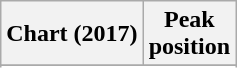<table class="wikitable sortable plainrowheaders" style="text-align:center;">
<tr>
<th>Chart (2017)</th>
<th>Peak <br> position</th>
</tr>
<tr>
</tr>
<tr>
</tr>
</table>
